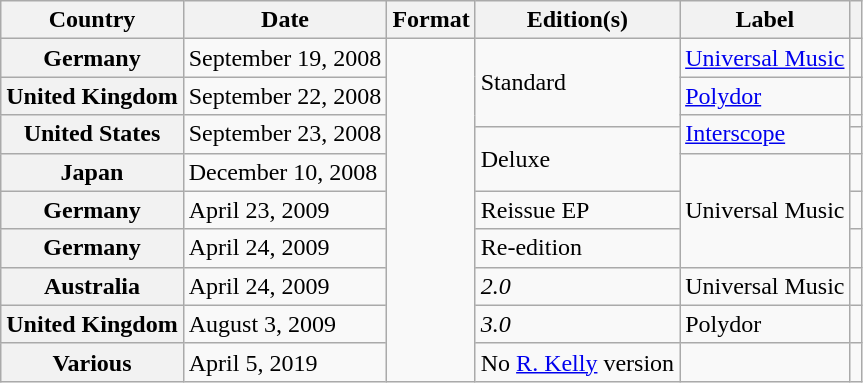<table class="wikitable plainrowheaders">
<tr>
<th scope="col">Country</th>
<th scope="col">Date</th>
<th scope="col">Format</th>
<th scope="col">Edition(s)</th>
<th scope="col">Label</th>
<th scope="col"></th>
</tr>
<tr>
<th scope="row">Germany</th>
<td>September 19, 2008</td>
<td rowspan="10"></td>
<td rowspan="3">Standard</td>
<td><a href='#'>Universal Music</a></td>
<td></td>
</tr>
<tr>
<th scope="row">United Kingdom</th>
<td>September 22, 2008</td>
<td><a href='#'>Polydor</a></td>
<td></td>
</tr>
<tr>
<th scope="row" rowspan="2">United States</th>
<td rowspan="2">September 23, 2008</td>
<td rowspan="2"><a href='#'>Interscope</a></td>
<td></td>
</tr>
<tr>
<td rowspan="2">Deluxe</td>
<td></td>
</tr>
<tr>
<th scope="row">Japan</th>
<td>December 10, 2008</td>
<td rowspan="3">Universal Music</td>
<td></td>
</tr>
<tr>
<th scope="row">Germany</th>
<td>April 23, 2009</td>
<td>Reissue EP</td>
<td></td>
</tr>
<tr>
<th scope="row">Germany</th>
<td>April 24, 2009</td>
<td>Re-edition</td>
<td></td>
</tr>
<tr>
<th scope="row">Australia</th>
<td>April 24, 2009</td>
<td><em>2.0</em></td>
<td>Universal Music</td>
<td></td>
</tr>
<tr>
<th scope="row">United Kingdom</th>
<td>August 3, 2009</td>
<td><em>3.0</em></td>
<td>Polydor</td>
<td></td>
</tr>
<tr>
<th scope="row">Various</th>
<td>April 5, 2019</td>
<td>No <a href='#'>R. Kelly</a> version</td>
<td></td>
<td></td>
</tr>
</table>
